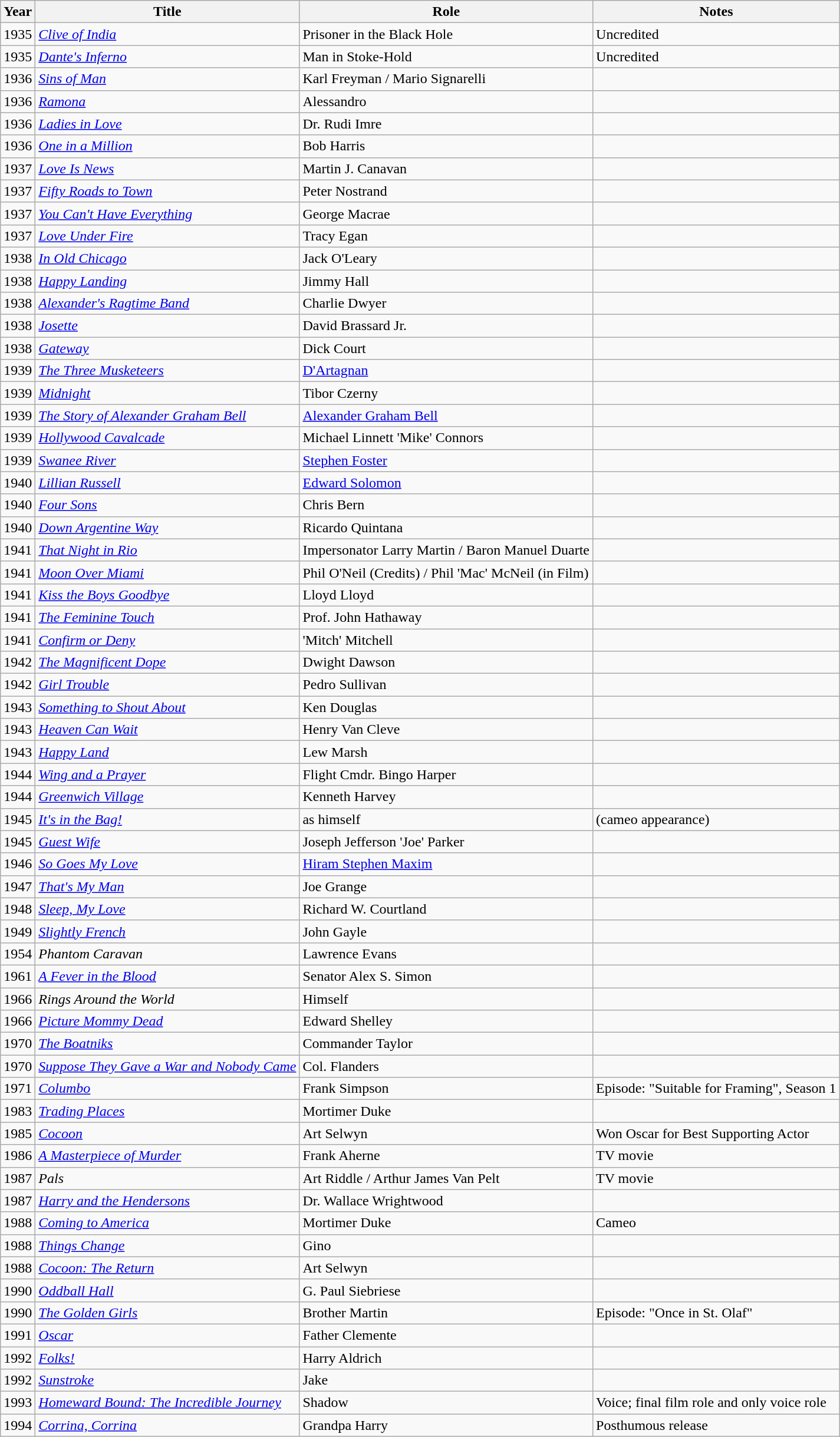<table class= "wikitable sortable">
<tr>
<th>Year</th>
<th>Title</th>
<th>Role</th>
<th class="unsortable">Notes</th>
</tr>
<tr>
<td>1935</td>
<td><em><a href='#'>Clive of India</a></em></td>
<td>Prisoner in the Black Hole</td>
<td>Uncredited</td>
</tr>
<tr>
<td>1935</td>
<td><em><a href='#'>Dante's Inferno</a></em></td>
<td>Man in Stoke-Hold</td>
<td>Uncredited</td>
</tr>
<tr>
<td>1936</td>
<td><em><a href='#'>Sins of Man</a></em></td>
<td>Karl Freyman / Mario Signarelli</td>
<td></td>
</tr>
<tr>
<td>1936</td>
<td><em><a href='#'>Ramona</a></em></td>
<td>Alessandro</td>
<td></td>
</tr>
<tr>
<td>1936</td>
<td><em><a href='#'>Ladies in Love</a></em></td>
<td>Dr. Rudi Imre</td>
<td></td>
</tr>
<tr>
<td>1936</td>
<td><em><a href='#'>One in a Million</a></em></td>
<td>Bob Harris</td>
<td></td>
</tr>
<tr>
<td>1937</td>
<td><em><a href='#'>Love Is News</a></em></td>
<td>Martin J. Canavan</td>
<td></td>
</tr>
<tr>
<td>1937</td>
<td><em><a href='#'>Fifty Roads to Town</a></em></td>
<td>Peter Nostrand</td>
<td></td>
</tr>
<tr>
<td>1937</td>
<td><em><a href='#'>You Can't Have Everything</a></em></td>
<td>George Macrae</td>
<td></td>
</tr>
<tr>
<td>1937</td>
<td><em><a href='#'>Love Under Fire</a></em></td>
<td>Tracy Egan</td>
<td></td>
</tr>
<tr>
<td>1938</td>
<td><em><a href='#'>In Old Chicago</a></em></td>
<td>Jack O'Leary</td>
<td></td>
</tr>
<tr>
<td>1938</td>
<td><em><a href='#'>Happy Landing</a></em></td>
<td>Jimmy Hall</td>
<td></td>
</tr>
<tr>
<td>1938</td>
<td><em><a href='#'>Alexander's Ragtime Band</a></em></td>
<td>Charlie Dwyer</td>
<td></td>
</tr>
<tr>
<td>1938</td>
<td><em><a href='#'>Josette</a></em></td>
<td>David Brassard Jr.</td>
<td></td>
</tr>
<tr>
<td>1938</td>
<td><em><a href='#'>Gateway</a></em></td>
<td>Dick Court</td>
<td></td>
</tr>
<tr>
<td>1939</td>
<td data-sort-value="Three Musketeers, The"><em><a href='#'>The Three Musketeers</a></em></td>
<td><a href='#'>D'Artagnan</a></td>
<td></td>
</tr>
<tr>
<td>1939</td>
<td><em><a href='#'>Midnight</a></em></td>
<td>Tibor Czerny</td>
<td></td>
</tr>
<tr>
<td>1939</td>
<td data-sort-value="Story of Alexander Graham Bell, The"><em><a href='#'>The Story of Alexander Graham Bell</a></em></td>
<td><a href='#'>Alexander Graham Bell</a></td>
<td></td>
</tr>
<tr>
<td>1939</td>
<td><em><a href='#'>Hollywood Cavalcade</a></em></td>
<td>Michael Linnett 'Mike' Connors</td>
<td></td>
</tr>
<tr>
<td>1939</td>
<td><em><a href='#'>Swanee River</a></em></td>
<td><a href='#'>Stephen Foster</a></td>
<td></td>
</tr>
<tr>
<td>1940</td>
<td><em><a href='#'>Lillian Russell</a></em></td>
<td><a href='#'>Edward Solomon</a></td>
<td></td>
</tr>
<tr>
<td>1940</td>
<td><em><a href='#'>Four Sons</a></em></td>
<td>Chris Bern</td>
<td></td>
</tr>
<tr>
<td>1940</td>
<td><em><a href='#'>Down Argentine Way</a></em></td>
<td>Ricardo Quintana</td>
<td></td>
</tr>
<tr>
<td>1941</td>
<td><em><a href='#'>That Night in Rio</a></em></td>
<td>Impersonator Larry Martin / Baron Manuel Duarte</td>
<td></td>
</tr>
<tr>
<td>1941</td>
<td><em><a href='#'>Moon Over Miami</a></em></td>
<td>Phil O'Neil (Credits) / Phil 'Mac' McNeil (in Film)</td>
<td></td>
</tr>
<tr>
<td>1941</td>
<td><em><a href='#'>Kiss the Boys Goodbye</a></em></td>
<td>Lloyd Lloyd</td>
<td></td>
</tr>
<tr>
<td>1941</td>
<td data-sort-value="Feminine Touch, The"><em><a href='#'>The Feminine Touch</a></em></td>
<td>Prof. John Hathaway</td>
<td></td>
</tr>
<tr>
<td>1941</td>
<td><em><a href='#'>Confirm or Deny</a></em></td>
<td>'Mitch' Mitchell</td>
<td></td>
</tr>
<tr>
<td>1942</td>
<td data-sort-value="Magnificent Dope, The"><em><a href='#'>The Magnificent Dope</a></em></td>
<td>Dwight Dawson</td>
<td></td>
</tr>
<tr>
<td>1942</td>
<td><em><a href='#'>Girl Trouble</a></em></td>
<td>Pedro Sullivan</td>
<td></td>
</tr>
<tr>
<td>1943</td>
<td><em><a href='#'>Something to Shout About</a></em></td>
<td>Ken Douglas</td>
<td></td>
</tr>
<tr>
<td>1943</td>
<td><em><a href='#'>Heaven Can Wait</a></em></td>
<td>Henry Van Cleve</td>
<td></td>
</tr>
<tr>
<td>1943</td>
<td><em><a href='#'>Happy Land</a></em></td>
<td>Lew Marsh</td>
<td></td>
</tr>
<tr>
<td>1944</td>
<td><em><a href='#'>Wing and a Prayer</a></em></td>
<td>Flight Cmdr. Bingo Harper</td>
<td></td>
</tr>
<tr>
<td>1944</td>
<td><em><a href='#'>Greenwich Village</a></em></td>
<td>Kenneth Harvey</td>
<td></td>
</tr>
<tr>
<td>1945</td>
<td><em><a href='#'>It's in the Bag!</a></em></td>
<td>as himself</td>
<td>(cameo appearance)</td>
</tr>
<tr>
<td>1945</td>
<td><em><a href='#'>Guest Wife</a></em></td>
<td>Joseph Jefferson 'Joe' Parker</td>
<td></td>
</tr>
<tr>
<td>1946</td>
<td><em><a href='#'>So Goes My Love</a></em></td>
<td><a href='#'>Hiram Stephen Maxim</a></td>
<td></td>
</tr>
<tr>
<td>1947</td>
<td><em><a href='#'>That's My Man</a></em></td>
<td>Joe Grange</td>
<td></td>
</tr>
<tr>
<td>1948</td>
<td><em><a href='#'>Sleep, My Love</a></em></td>
<td>Richard W. Courtland</td>
<td></td>
</tr>
<tr>
<td>1949</td>
<td><em><a href='#'>Slightly French</a></em></td>
<td>John Gayle</td>
<td></td>
</tr>
<tr>
<td>1954</td>
<td><em>Phantom Caravan</em></td>
<td>Lawrence Evans</td>
<td></td>
</tr>
<tr>
<td>1961</td>
<td data-sort-value="Fever in the Blood, A"><em><a href='#'>A Fever in the Blood</a></em></td>
<td>Senator Alex S. Simon</td>
<td></td>
</tr>
<tr>
<td>1966</td>
<td><em>Rings Around the World</em></td>
<td>Himself</td>
<td></td>
</tr>
<tr>
<td>1966</td>
<td><em><a href='#'>Picture Mommy Dead</a></em></td>
<td>Edward Shelley</td>
<td></td>
</tr>
<tr>
<td>1970</td>
<td data-sort-value="Boatniks, The"><em><a href='#'>The Boatniks</a></em></td>
<td>Commander Taylor</td>
<td></td>
</tr>
<tr>
<td>1970</td>
<td><em><a href='#'>Suppose They Gave a War and Nobody Came</a></em></td>
<td>Col. Flanders</td>
<td></td>
</tr>
<tr>
<td>1971</td>
<td><em><a href='#'>Columbo</a></em></td>
<td>Frank Simpson</td>
<td>Episode: "Suitable for Framing", Season 1</td>
</tr>
<tr 1975 || >
<td>1983</td>
<td><em><a href='#'>Trading Places</a></em></td>
<td>Mortimer Duke</td>
<td></td>
</tr>
<tr>
<td>1985</td>
<td><em><a href='#'>Cocoon</a></em></td>
<td>Art Selwyn</td>
<td>Won Oscar for Best Supporting Actor</td>
</tr>
<tr>
<td>1986</td>
<td data-sort-value="Masterpiece of Murder, A"><em><a href='#'>A Masterpiece of Murder</a></em></td>
<td>Frank Aherne</td>
<td>TV movie</td>
</tr>
<tr>
<td>1987</td>
<td><em>Pals</em></td>
<td>Art Riddle / Arthur James Van Pelt</td>
<td>TV movie</td>
</tr>
<tr>
<td>1987</td>
<td><em><a href='#'>Harry and the Hendersons</a></em></td>
<td>Dr. Wallace Wrightwood</td>
<td></td>
</tr>
<tr>
<td>1988</td>
<td><em><a href='#'>Coming to America</a></em></td>
<td>Mortimer Duke</td>
<td>Cameo</td>
</tr>
<tr>
<td>1988</td>
<td><em><a href='#'>Things Change</a></em></td>
<td>Gino</td>
<td></td>
</tr>
<tr>
<td>1988</td>
<td><em><a href='#'>Cocoon: The Return</a></em></td>
<td>Art Selwyn</td>
<td></td>
</tr>
<tr>
<td>1990</td>
<td><em><a href='#'>Oddball Hall</a></em></td>
<td>G. Paul Siebriese</td>
<td></td>
</tr>
<tr>
<td>1990</td>
<td data-sort-value="Golden Girls, The"><em><a href='#'>The Golden Girls</a></em></td>
<td>Brother Martin</td>
<td>Episode: "Once in St. Olaf"</td>
</tr>
<tr>
<td>1991</td>
<td><em><a href='#'>Oscar</a></em></td>
<td>Father Clemente</td>
<td></td>
</tr>
<tr>
<td>1992</td>
<td><em><a href='#'>Folks!</a></em></td>
<td>Harry Aldrich</td>
<td></td>
</tr>
<tr>
<td>1992</td>
<td><em><a href='#'>Sunstroke</a></em></td>
<td>Jake</td>
<td></td>
</tr>
<tr>
<td>1993</td>
<td><em><a href='#'>Homeward Bound: The Incredible Journey</a></em></td>
<td>Shadow</td>
<td>Voice; final film role and only voice role</td>
</tr>
<tr>
<td>1994</td>
<td><em><a href='#'>Corrina, Corrina</a></em></td>
<td>Grandpa Harry</td>
<td>Posthumous release</td>
</tr>
</table>
